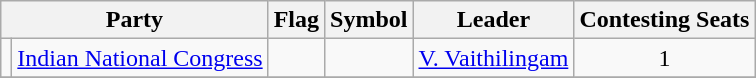<table class="wikitable" style="text-align:center">
<tr>
<th colspan="2">Party</th>
<th>Flag</th>
<th>Symbol</th>
<th>Leader</th>
<th>Contesting Seats</th>
</tr>
<tr>
<td></td>
<td><a href='#'>Indian National Congress</a></td>
<td></td>
<td></td>
<td><a href='#'>V. Vaithilingam</a></td>
<td>1</td>
</tr>
<tr>
</tr>
</table>
